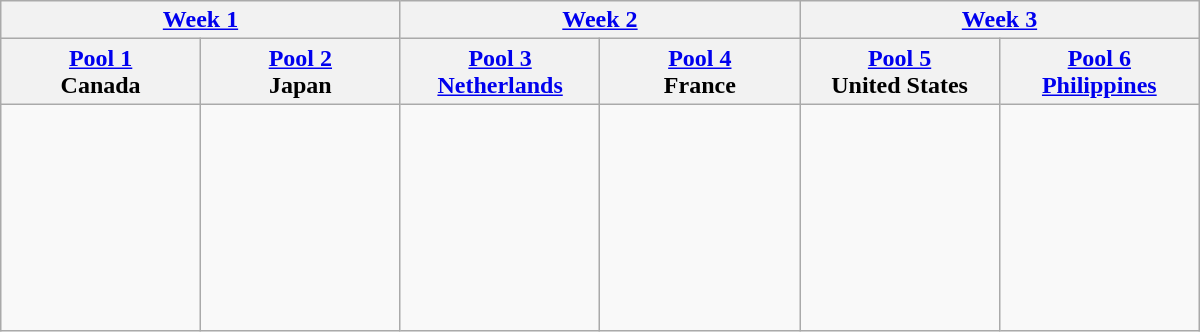<table class="wikitable" width=800>
<tr>
<th colspan="2"><a href='#'>Week 1</a></th>
<th colspan="2"><a href='#'>Week 2</a></th>
<th colspan="2"><a href='#'>Week 3</a></th>
</tr>
<tr>
<th width=16%><a href='#'>Pool 1</a><br>Canada</th>
<th width=16%><a href='#'>Pool 2</a><br>Japan</th>
<th width=16%><a href='#'>Pool 3</a><br><a href='#'>Netherlands</a></th>
<th width=16%><a href='#'>Pool 4</a><br>France</th>
<th width=16%><a href='#'>Pool 5</a><br>United States</th>
<th width=16%><a href='#'>Pool 6</a><br><a href='#'>Philippines</a></th>
</tr>
<tr>
<td><br><br>
<br>
<br>
<br>
<br>
<br>
<br>
</td>
<td><br><br>
<br>
<br>
<br>
<br>
<br>
<br>
</td>
<td><br><br>
<br>
<br>
<br>
<br>
<br>
<br>
</td>
<td><br><br>
<br>
<br>
<br>
<br>
<br>
<br>
</td>
<td><br><br>
<br>
<br>
<br>
<br>
<br>
<br>
</td>
<td><br><br>
<br>
<br>
<br>
<br>
<br>
<br>
</td>
</tr>
</table>
